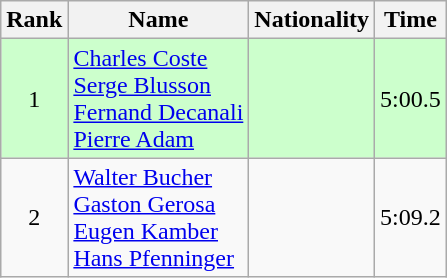<table class="wikitable sortable" style="text-align:center">
<tr>
<th>Rank</th>
<th>Name</th>
<th>Nationality</th>
<th>Time</th>
</tr>
<tr bgcolor=ccffcc>
<td>1</td>
<td align=left><a href='#'>Charles Coste</a><br><a href='#'>Serge Blusson</a><br><a href='#'>Fernand Decanali</a><br><a href='#'>Pierre Adam</a></td>
<td align=left></td>
<td>5:00.5</td>
</tr>
<tr>
<td>2</td>
<td align=left><a href='#'>Walter Bucher</a><br><a href='#'>Gaston Gerosa</a><br><a href='#'>Eugen Kamber</a><br><a href='#'>Hans Pfenninger</a></td>
<td align=left></td>
<td>5:09.2</td>
</tr>
</table>
